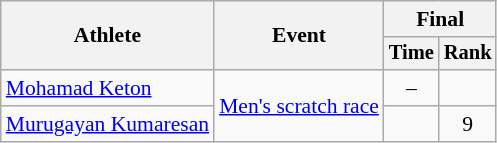<table class="wikitable" style="font-size:90%;">
<tr>
<th rowspan=2>Athlete</th>
<th rowspan=2>Event</th>
<th colspan=2>Final</th>
</tr>
<tr style="font-size:95%">
<th>Time</th>
<th>Rank</th>
</tr>
<tr align=center>
<td align=left><a href='#'>Mohamad Keton</a></td>
<td align=left rowspan=2><a href='#'>Men's scratch race</a></td>
<td>–</td>
<td></td>
</tr>
<tr align=center>
<td align=left><a href='#'>Murugayan Kumaresan</a></td>
<td></td>
<td>9</td>
</tr>
</table>
